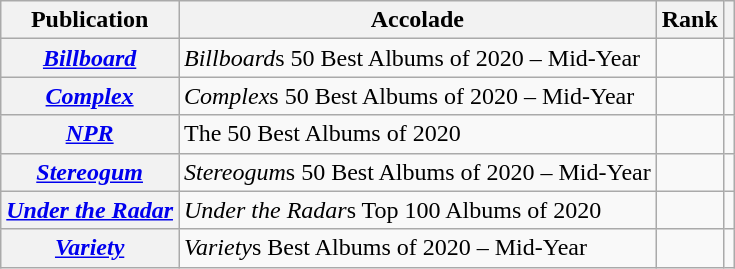<table class="wikitable sortable plainrowheaders">
<tr>
<th scope="col">Publication</th>
<th scope="col">Accolade</th>
<th scope="col">Rank</th>
<th scope="col" class="unsortable"></th>
</tr>
<tr>
<th scope="row"><em><a href='#'>Billboard</a></em></th>
<td><em>Billboard</em>s 50 Best Albums of 2020 – Mid-Year</td>
<td></td>
<td></td>
</tr>
<tr>
<th scope="row"><em><a href='#'>Complex</a></em></th>
<td><em>Complex</em>s 50 Best Albums of 2020 – Mid-Year</td>
<td></td>
<td></td>
</tr>
<tr>
<th scope="row"><em><a href='#'>NPR</a></em></th>
<td>The 50 Best Albums of 2020</td>
<td></td>
<td></td>
</tr>
<tr>
<th scope="row"><em><a href='#'>Stereogum</a></em></th>
<td><em>Stereogum</em>s 50 Best Albums of 2020 – Mid-Year</td>
<td></td>
<td></td>
</tr>
<tr>
<th scope="row"><em><a href='#'>Under the Radar</a></em></th>
<td><em>Under the Radar</em>s Top 100 Albums of 2020</td>
<td></td>
<td></td>
</tr>
<tr>
<th scope="row"><em><a href='#'>Variety</a></em></th>
<td><em>Variety</em>s Best Albums of 2020 – Mid-Year</td>
<td></td>
<td></td>
</tr>
</table>
